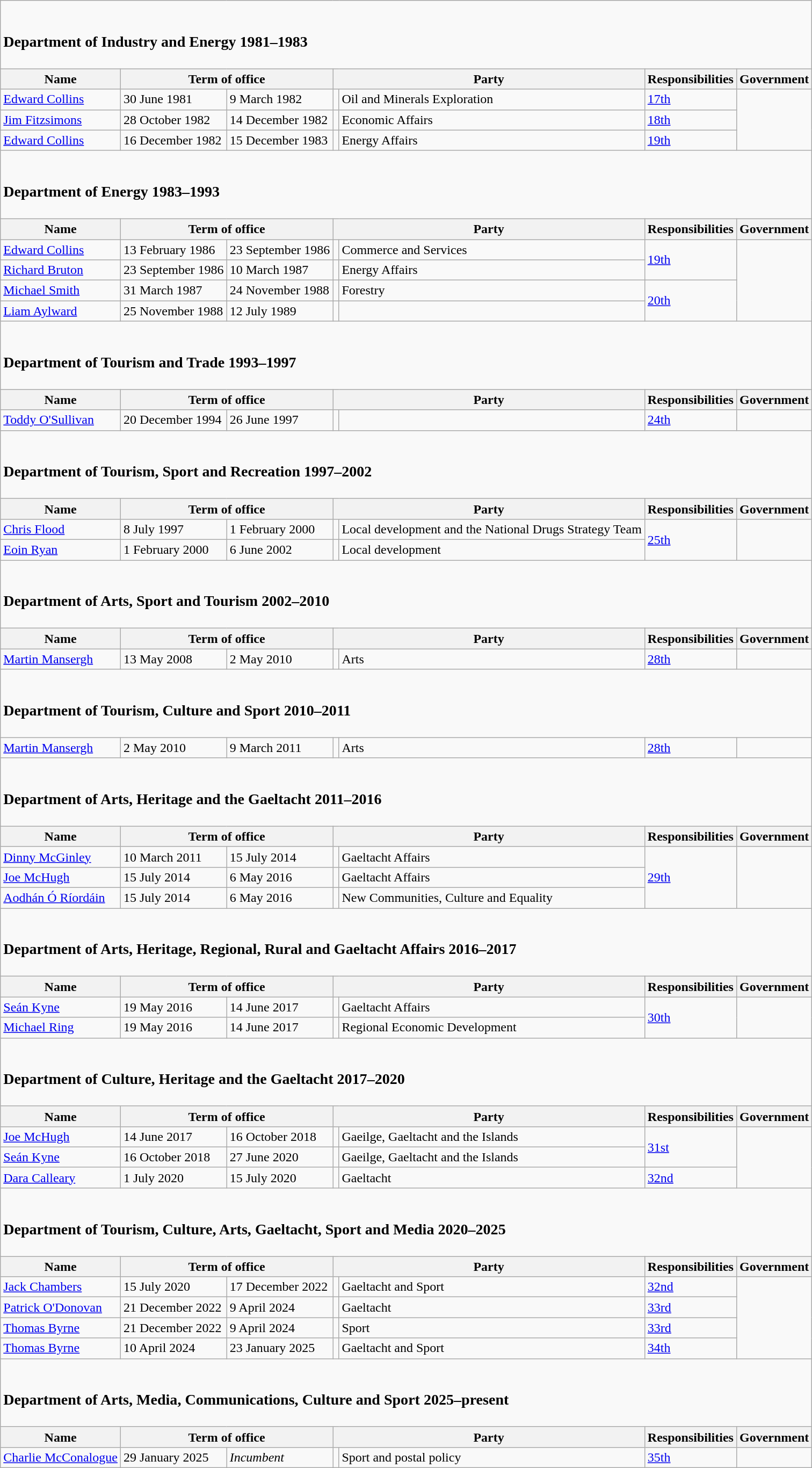<table class="wikitable">
<tr>
<td colspan="7"><br><h3>Department of Industry and Energy 1981–1983</h3></td>
</tr>
<tr>
<th>Name</th>
<th colspan=2>Term of office</th>
<th colspan=2>Party</th>
<th>Responsibilities</th>
<th>Government</th>
</tr>
<tr>
<td><a href='#'>Edward Collins</a></td>
<td>30 June 1981</td>
<td>9 March 1982</td>
<td></td>
<td>Oil and Minerals Exploration</td>
<td><a href='#'>17th</a></td>
</tr>
<tr>
<td><a href='#'>Jim Fitzsimons</a></td>
<td>28 October 1982</td>
<td>14 December 1982</td>
<td></td>
<td>Economic Affairs</td>
<td><a href='#'>18th</a></td>
</tr>
<tr>
<td><a href='#'>Edward Collins</a></td>
<td>16 December 1982</td>
<td>15 December 1983</td>
<td></td>
<td>Energy Affairs</td>
<td><a href='#'>19th</a></td>
</tr>
<tr>
<td colspan="7"><br><h3>Department of Energy 1983–1993</h3></td>
</tr>
<tr>
<th>Name</th>
<th colspan=2>Term of office</th>
<th colspan=2>Party</th>
<th>Responsibilities</th>
<th>Government</th>
</tr>
<tr>
<td><a href='#'>Edward Collins</a></td>
<td>13 February 1986</td>
<td>23 September 1986</td>
<td></td>
<td>Commerce and Services</td>
<td rowspan=2><a href='#'>19th</a></td>
</tr>
<tr>
<td><a href='#'>Richard Bruton</a></td>
<td>23 September 1986</td>
<td>10 March 1987</td>
<td></td>
<td>Energy Affairs</td>
</tr>
<tr>
<td><a href='#'>Michael Smith</a></td>
<td>31 March 1987</td>
<td>24 November 1988</td>
<td></td>
<td>Forestry</td>
<td rowspan=2><a href='#'>20th</a></td>
</tr>
<tr>
<td><a href='#'>Liam Aylward</a></td>
<td>25 November 1988</td>
<td>12 July 1989</td>
<td></td>
<td></td>
</tr>
<tr>
<td colspan="7"><br><h3>Department of Tourism and Trade 1993–1997</h3></td>
</tr>
<tr>
<th>Name</th>
<th colspan=2>Term of office</th>
<th colspan=2>Party</th>
<th>Responsibilities</th>
<th>Government</th>
</tr>
<tr>
<td><a href='#'>Toddy O'Sullivan</a></td>
<td>20 December 1994</td>
<td>26 June 1997</td>
<td></td>
<td></td>
<td><a href='#'>24th</a></td>
</tr>
<tr>
<td colspan="7"><br><h3>Department of Tourism, Sport and Recreation 1997–2002</h3></td>
</tr>
<tr>
<th>Name</th>
<th colspan=2>Term of office</th>
<th colspan=2>Party</th>
<th>Responsibilities</th>
<th>Government</th>
</tr>
<tr>
<td><a href='#'>Chris Flood</a></td>
<td>8 July 1997</td>
<td>1 February 2000</td>
<td></td>
<td>Local development and the National Drugs Strategy Team</td>
<td rowspan=2><a href='#'>25th</a></td>
</tr>
<tr>
<td><a href='#'>Eoin Ryan</a></td>
<td>1 February 2000</td>
<td>6 June 2002</td>
<td></td>
<td>Local development</td>
</tr>
<tr>
<td colspan="7"><br><h3>Department of Arts, Sport and Tourism 2002–2010</h3></td>
</tr>
<tr>
<th>Name</th>
<th colspan=2>Term of office</th>
<th colspan=2>Party</th>
<th>Responsibilities</th>
<th>Government</th>
</tr>
<tr>
<td><a href='#'>Martin Mansergh</a></td>
<td>13 May 2008</td>
<td>2 May 2010</td>
<td></td>
<td>Arts</td>
<td><a href='#'>28th</a></td>
</tr>
<tr>
<td colspan="7"><br><h3>Department of Tourism, Culture and Sport 2010–2011</h3></td>
</tr>
<tr>
<td><a href='#'>Martin Mansergh</a></td>
<td>2 May 2010</td>
<td>9 March 2011</td>
<td></td>
<td>Arts</td>
<td><a href='#'>28th</a></td>
</tr>
<tr>
<td colspan="7"><br><h3>Department of Arts, Heritage and the Gaeltacht 2011–2016</h3></td>
</tr>
<tr>
<th>Name</th>
<th colspan=2>Term of office</th>
<th colspan=2>Party</th>
<th>Responsibilities</th>
<th>Government</th>
</tr>
<tr>
<td><a href='#'>Dinny McGinley</a></td>
<td>10 March 2011</td>
<td>15 July 2014</td>
<td></td>
<td>Gaeltacht Affairs</td>
<td rowspan=3><a href='#'>29th</a></td>
</tr>
<tr>
<td><a href='#'>Joe McHugh</a></td>
<td>15 July 2014</td>
<td>6 May 2016</td>
<td></td>
<td>Gaeltacht Affairs</td>
</tr>
<tr>
<td><a href='#'>Aodhán Ó Ríordáin</a></td>
<td>15 July 2014</td>
<td>6 May 2016</td>
<td></td>
<td>New Communities, Culture and Equality</td>
</tr>
<tr>
<td colspan="7"><br><h3>Department of Arts, Heritage, Regional, Rural and Gaeltacht Affairs 2016–2017</h3></td>
</tr>
<tr>
<th>Name</th>
<th colspan=2>Term of office</th>
<th colspan=2>Party</th>
<th>Responsibilities</th>
<th>Government</th>
</tr>
<tr>
<td><a href='#'>Seán Kyne</a></td>
<td>19 May 2016</td>
<td>14 June 2017</td>
<td></td>
<td>Gaeltacht Affairs</td>
<td rowspan=2><a href='#'>30th</a></td>
</tr>
<tr>
<td><a href='#'>Michael Ring</a></td>
<td>19 May 2016</td>
<td>14 June 2017</td>
<td></td>
<td>Regional Economic Development</td>
</tr>
<tr>
<td colspan="7"><br><h3>Department of Culture, Heritage and the Gaeltacht 2017–2020</h3></td>
</tr>
<tr>
<th>Name</th>
<th colspan=2>Term of office</th>
<th colspan=2>Party</th>
<th>Responsibilities</th>
<th>Government</th>
</tr>
<tr>
<td><a href='#'>Joe McHugh</a></td>
<td>14 June 2017</td>
<td>16 October 2018</td>
<td></td>
<td>Gaeilge, Gaeltacht and the Islands</td>
<td rowspan=2><a href='#'>31st</a></td>
</tr>
<tr>
<td><a href='#'>Seán Kyne</a></td>
<td>16 October 2018</td>
<td>27 June 2020</td>
<td></td>
<td>Gaeilge, Gaeltacht and the Islands</td>
</tr>
<tr>
<td><a href='#'>Dara Calleary</a></td>
<td>1 July 2020</td>
<td>15 July 2020</td>
<td></td>
<td>Gaeltacht</td>
<td><a href='#'>32nd</a></td>
</tr>
<tr>
<td colspan="7"><br><h3>Department of Tourism, Culture, Arts, Gaeltacht, Sport and Media 2020–2025</h3></td>
</tr>
<tr>
<th>Name</th>
<th colspan=2>Term of office</th>
<th colspan=2>Party</th>
<th>Responsibilities</th>
<th>Government</th>
</tr>
<tr>
<td><a href='#'>Jack Chambers</a></td>
<td>15 July 2020</td>
<td>17 December 2022</td>
<td></td>
<td>Gaeltacht and Sport</td>
<td><a href='#'>32nd</a></td>
</tr>
<tr>
<td><a href='#'>Patrick O'Donovan</a></td>
<td>21 December 2022</td>
<td>9 April 2024</td>
<td></td>
<td>Gaeltacht</td>
<td><a href='#'>33rd</a></td>
</tr>
<tr>
<td><a href='#'>Thomas Byrne</a></td>
<td>21 December 2022</td>
<td>9 April 2024</td>
<td></td>
<td>Sport</td>
<td><a href='#'>33rd</a></td>
</tr>
<tr>
<td><a href='#'>Thomas Byrne</a></td>
<td>10 April 2024</td>
<td>23 January 2025</td>
<td></td>
<td>Gaeltacht and Sport</td>
<td><a href='#'>34th</a></td>
</tr>
<tr>
<td colspan="7"><br><h3>Department of Arts, Media, Communications, Culture and Sport 2025–present</h3></td>
</tr>
<tr>
<th>Name</th>
<th colspan=2>Term of office</th>
<th colspan=2>Party</th>
<th>Responsibilities</th>
<th>Government</th>
</tr>
<tr>
<td><a href='#'>Charlie McConalogue</a></td>
<td>29 January 2025</td>
<td><em>Incumbent</em></td>
<td></td>
<td>Sport and postal policy</td>
<td><a href='#'>35th</a></td>
</tr>
</table>
